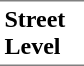<table border=0 cellspacing=0 cellpadding=3>
<tr>
<td style="border-bottom:solid 1px gray;border-top:solid 1px gray;" width=50 valign=top><strong>Street Level</strong></td>
</tr>
</table>
